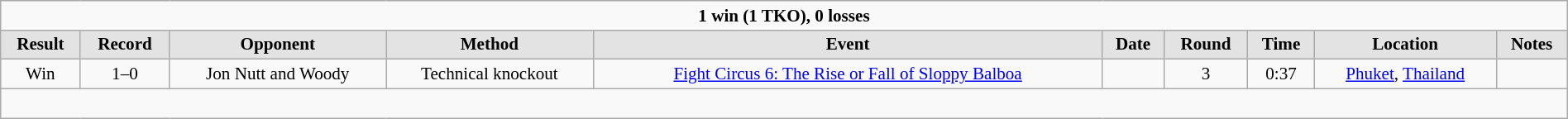<table style="width:100%; clear:both; margin:1.5em auto; text-align:center; font-size:88%;" class="wikitable sortable">
<tr>
<td colspan=10><strong>1 win (1 TKO), 0 losses</strong></td>
</tr>
<tr>
<th style="border-style: none none solid solid; background: #e3e3e3"><strong>Result</strong></th>
<th style="border-style: none none solid solid; background: #e3e3e3"><strong>Record</strong></th>
<th style="border-style: none none solid solid; background: #e3e3e3"><strong>Opponent</strong></th>
<th style="border-style: none none solid solid; background: #e3e3e3"><strong>Method</strong></th>
<th style="border-style: none none solid solid; background: #e3e3e3"><strong>Event</strong></th>
<th style="border-style: none none solid solid; background: #e3e3e3"><strong>Date</strong></th>
<th style="border-style: none none solid solid; background: #e3e3e3"><strong>Round</strong></th>
<th style="border-style: none none solid solid; background: #e3e3e3"><strong>Time</strong></th>
<th style="border-style: none none solid solid; background: #e3e3e3"><strong>Location</strong></th>
<th style="border-style: none none solid solid; background: #e3e3e3"><strong>Notes</strong></th>
</tr>
<tr>
<td>Win</td>
<td align=center>1–0</td>
<td>Jon Nutt and Woody</td>
<td>Technical knockout</td>
<td><a href='#'>Fight Circus 6: The Rise or Fall of Sloppy Balboa</a></td>
<td></td>
<td align=center>3</td>
<td align=center>0:37</td>
<td><a href='#'>Phuket</a>, <a href='#'>Thailand</a></td>
<td align=left></td>
</tr>
<tr>
<td colspan=10><br></td>
</tr>
</table>
